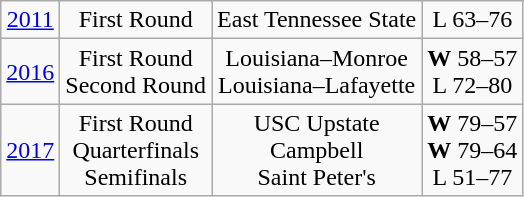<table class="wikitable">
<tr align="center">
<td><a href='#'>2011</a></td>
<td>First Round</td>
<td>East Tennessee State</td>
<td>L 63–76</td>
</tr>
<tr align="center">
<td><a href='#'>2016</a></td>
<td>First Round<br>Second Round</td>
<td>Louisiana–Monroe<br>Louisiana–Lafayette</td>
<td><strong>W</strong> 58–57<br>L 72–80</td>
</tr>
<tr align="center">
<td><a href='#'>2017</a></td>
<td>First Round<br>Quarterfinals<br>Semifinals</td>
<td>USC Upstate<br>Campbell<br>Saint Peter's</td>
<td><strong>W</strong> 79–57<br><strong>W</strong> 79–64<br>L 51–77</td>
</tr>
</table>
